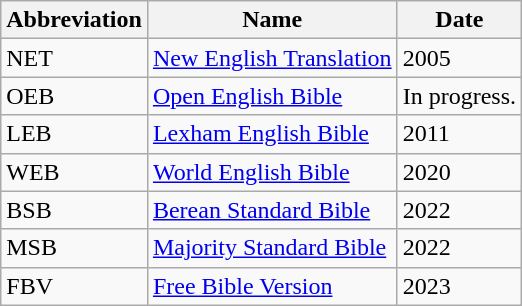<table class="sortable wikitable">
<tr>
<th>Abbreviation</th>
<th>Name</th>
<th>Date</th>
</tr>
<tr>
<td>NET</td>
<td><a href='#'>New English Translation</a></td>
<td>2005</td>
</tr>
<tr>
<td>OEB</td>
<td><a href='#'>Open English Bible</a></td>
<td>In progress.</td>
</tr>
<tr>
<td>LEB</td>
<td><a href='#'>Lexham English Bible</a></td>
<td>2011</td>
</tr>
<tr>
<td>WEB</td>
<td><a href='#'>World English Bible</a></td>
<td>2020</td>
</tr>
<tr>
<td>BSB</td>
<td><a href='#'>Berean Standard Bible</a></td>
<td>2022</td>
</tr>
<tr>
<td>MSB</td>
<td><a href='#'>Majority Standard Bible</a></td>
<td>2022</td>
</tr>
<tr>
<td>FBV</td>
<td><a href='#'>Free Bible Version</a></td>
<td>2023</td>
</tr>
</table>
